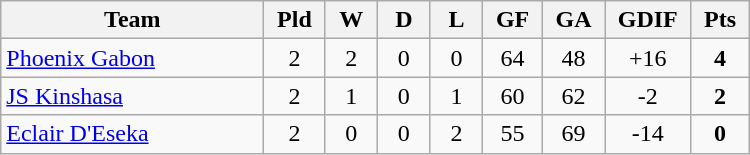<table class=wikitable style="text-align:center" width=500>
<tr>
<th width=25%>Team</th>
<th width=5%>Pld</th>
<th width=5%>W</th>
<th width=5%>D</th>
<th width=5%>L</th>
<th width=5%>GF</th>
<th width=5%>GA</th>
<th width=5%>GDIF</th>
<th width=5%>Pts</th>
</tr>
<tr>
<td align="left"> <a href='#'>Phoenix Gabon</a></td>
<td>2</td>
<td>2</td>
<td>0</td>
<td>0</td>
<td>64</td>
<td>48</td>
<td>+16</td>
<td><strong>4</strong></td>
</tr>
<tr>
<td align="left"> <a href='#'>JS Kinshasa</a></td>
<td>2</td>
<td>1</td>
<td>0</td>
<td>1</td>
<td>60</td>
<td>62</td>
<td>-2</td>
<td><strong>2</strong></td>
</tr>
<tr>
<td align="left"> <a href='#'>Eclair D'Eseka</a></td>
<td>2</td>
<td>0</td>
<td>0</td>
<td>2</td>
<td>55</td>
<td>69</td>
<td>-14</td>
<td><strong>0</strong></td>
</tr>
</table>
